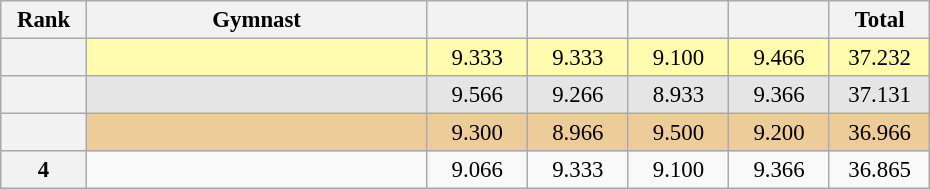<table class="wikitable sortable" style="text-align:center; font-size:95%">
<tr>
<th scope="col" style="width:50px;">Rank</th>
<th scope="col" style="width:220px;">Gymnast</th>
<th scope="col" style="width:60px;"></th>
<th scope="col" style="width:60px;"></th>
<th scope="col" style="width:60px;"></th>
<th scope="col" style="width:60px;"></th>
<th scope="col" style="width:60px;">Total</th>
</tr>
<tr style="background:#fffcaf;">
<th scope=row style="text-align:center"></th>
<td align=left></td>
<td>9.333</td>
<td>9.333</td>
<td>9.100</td>
<td>9.466</td>
<td>37.232</td>
</tr>
<tr style="background:#e5e5e5;">
<th scope=row style="text-align:center"></th>
<td align=left></td>
<td>9.566</td>
<td>9.266</td>
<td>8.933</td>
<td>9.366</td>
<td>37.131</td>
</tr>
<tr style="background:#ec9;">
<th scope=row style="text-align:center"></th>
<td align=left></td>
<td>9.300</td>
<td>8.966</td>
<td>9.500</td>
<td>9.200</td>
<td>36.966</td>
</tr>
<tr>
<th scope=row style="text-align:center">4</th>
<td align=left></td>
<td>9.066</td>
<td>9.333</td>
<td>9.100</td>
<td>9.366</td>
<td>36.865</td>
</tr>
</table>
